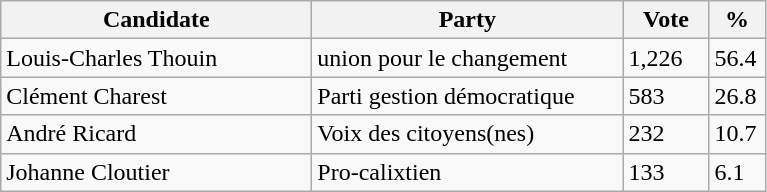<table class="wikitable">
<tr>
<th bgcolor="#DDDDFF" width="200px">Candidate</th>
<th bgcolor="#DDDDFF" width="200px">Party</th>
<th bgcolor="#DDDDFF" width="50px">Vote</th>
<th bgcolor="#DDDDFF" width="30px">%</th>
</tr>
<tr>
<td>Louis-Charles Thouin</td>
<td>union pour le changement</td>
<td>1,226</td>
<td>56.4</td>
</tr>
<tr>
<td>Clément Charest</td>
<td>Parti gestion démocratique</td>
<td>583</td>
<td>26.8</td>
</tr>
<tr>
<td>André Ricard</td>
<td>Voix des citoyens(nes)</td>
<td>232</td>
<td>10.7</td>
</tr>
<tr>
<td>Johanne Cloutier</td>
<td>Pro-calixtien</td>
<td>133</td>
<td>6.1</td>
</tr>
</table>
